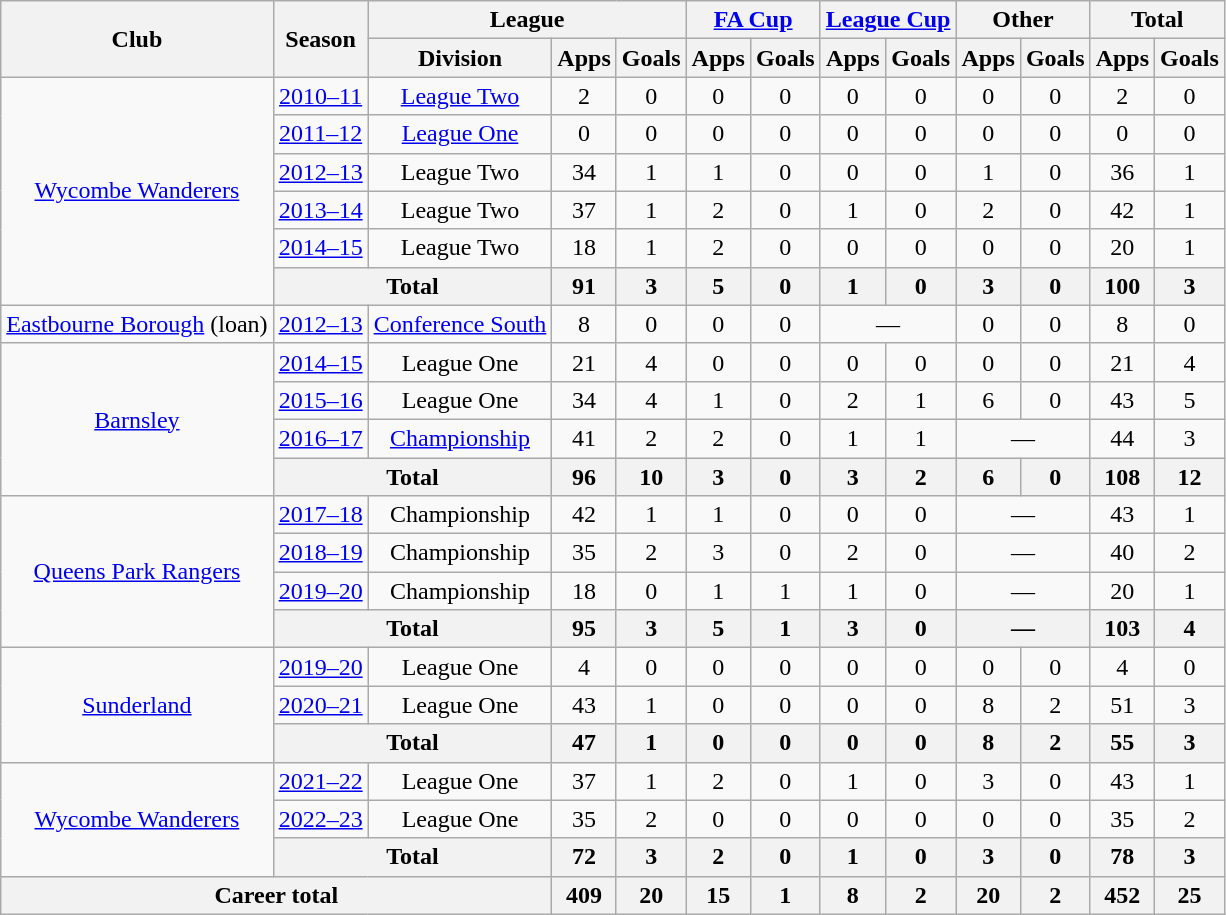<table class="wikitable" style="text-align:center">
<tr>
<th rowspan="2">Club</th>
<th rowspan="2">Season</th>
<th colspan="3">League</th>
<th colspan="2"><a href='#'>FA Cup</a></th>
<th colspan="2"><a href='#'>League Cup</a></th>
<th colspan="2">Other</th>
<th colspan="2">Total</th>
</tr>
<tr>
<th>Division</th>
<th>Apps</th>
<th>Goals</th>
<th>Apps</th>
<th>Goals</th>
<th>Apps</th>
<th>Goals</th>
<th>Apps</th>
<th>Goals</th>
<th>Apps</th>
<th>Goals</th>
</tr>
<tr>
<td rowspan="6"><a href='#'>Wycombe Wanderers</a></td>
<td><a href='#'>2010–11</a></td>
<td><a href='#'>League Two</a></td>
<td>2</td>
<td>0</td>
<td>0</td>
<td>0</td>
<td>0</td>
<td>0</td>
<td>0</td>
<td>0</td>
<td>2</td>
<td>0</td>
</tr>
<tr>
<td><a href='#'>2011–12</a></td>
<td><a href='#'>League One</a></td>
<td>0</td>
<td>0</td>
<td>0</td>
<td>0</td>
<td>0</td>
<td>0</td>
<td>0</td>
<td>0</td>
<td>0</td>
<td>0</td>
</tr>
<tr>
<td><a href='#'>2012–13</a></td>
<td>League Two</td>
<td>34</td>
<td>1</td>
<td>1</td>
<td>0</td>
<td>0</td>
<td>0</td>
<td>1</td>
<td>0</td>
<td>36</td>
<td>1</td>
</tr>
<tr>
<td><a href='#'>2013–14</a></td>
<td>League Two</td>
<td>37</td>
<td>1</td>
<td>2</td>
<td>0</td>
<td>1</td>
<td>0</td>
<td>2</td>
<td>0</td>
<td>42</td>
<td>1</td>
</tr>
<tr>
<td><a href='#'>2014–15</a></td>
<td>League Two</td>
<td>18</td>
<td>1</td>
<td>2</td>
<td>0</td>
<td>0</td>
<td>0</td>
<td>0</td>
<td>0</td>
<td>20</td>
<td>1</td>
</tr>
<tr>
<th colspan="2">Total</th>
<th>91</th>
<th>3</th>
<th>5</th>
<th>0</th>
<th>1</th>
<th>0</th>
<th>3</th>
<th>0</th>
<th>100</th>
<th>3</th>
</tr>
<tr>
<td><a href='#'>Eastbourne Borough</a> (loan)</td>
<td><a href='#'>2012–13</a></td>
<td><a href='#'>Conference South</a></td>
<td>8</td>
<td>0</td>
<td>0</td>
<td>0</td>
<td colspan="2">—</td>
<td>0</td>
<td>0</td>
<td>8</td>
<td>0</td>
</tr>
<tr>
<td rowspan="4"><a href='#'>Barnsley</a></td>
<td><a href='#'>2014–15</a></td>
<td>League One</td>
<td>21</td>
<td>4</td>
<td>0</td>
<td>0</td>
<td>0</td>
<td>0</td>
<td>0</td>
<td>0</td>
<td>21</td>
<td>4</td>
</tr>
<tr>
<td><a href='#'>2015–16</a></td>
<td>League One</td>
<td>34</td>
<td>4</td>
<td>1</td>
<td>0</td>
<td>2</td>
<td>1</td>
<td>6</td>
<td>0</td>
<td>43</td>
<td>5</td>
</tr>
<tr>
<td><a href='#'>2016–17</a></td>
<td><a href='#'>Championship</a></td>
<td>41</td>
<td>2</td>
<td>2</td>
<td>0</td>
<td>1</td>
<td>1</td>
<td colspan="2">—</td>
<td>44</td>
<td>3</td>
</tr>
<tr>
<th colspan="2">Total</th>
<th>96</th>
<th>10</th>
<th>3</th>
<th>0</th>
<th>3</th>
<th>2</th>
<th>6</th>
<th>0</th>
<th>108</th>
<th>12</th>
</tr>
<tr>
<td rowspan="4"><a href='#'>Queens Park Rangers</a></td>
<td><a href='#'>2017–18</a></td>
<td>Championship</td>
<td>42</td>
<td>1</td>
<td>1</td>
<td>0</td>
<td>0</td>
<td>0</td>
<td colspan="2">—</td>
<td>43</td>
<td>1</td>
</tr>
<tr>
<td><a href='#'>2018–19</a></td>
<td>Championship</td>
<td>35</td>
<td>2</td>
<td>3</td>
<td>0</td>
<td>2</td>
<td>0</td>
<td colspan="2">—</td>
<td>40</td>
<td>2</td>
</tr>
<tr>
<td><a href='#'>2019–20</a></td>
<td>Championship</td>
<td>18</td>
<td>0</td>
<td>1</td>
<td>1</td>
<td>1</td>
<td>0</td>
<td colspan="2">—</td>
<td>20</td>
<td>1</td>
</tr>
<tr>
<th colspan="2">Total</th>
<th>95</th>
<th>3</th>
<th>5</th>
<th>1</th>
<th>3</th>
<th>0</th>
<th colspan="2">—</th>
<th>103</th>
<th>4</th>
</tr>
<tr>
<td rowspan="3"><a href='#'>Sunderland</a></td>
<td><a href='#'>2019–20</a></td>
<td>League One</td>
<td>4</td>
<td>0</td>
<td>0</td>
<td>0</td>
<td>0</td>
<td>0</td>
<td>0</td>
<td>0</td>
<td>4</td>
<td>0</td>
</tr>
<tr>
<td><a href='#'>2020–21</a></td>
<td>League One</td>
<td>43</td>
<td>1</td>
<td>0</td>
<td>0</td>
<td>0</td>
<td>0</td>
<td>8</td>
<td>2</td>
<td>51</td>
<td>3</td>
</tr>
<tr>
<th colspan="2">Total</th>
<th>47</th>
<th>1</th>
<th>0</th>
<th>0</th>
<th>0</th>
<th>0</th>
<th>8</th>
<th>2</th>
<th>55</th>
<th>3</th>
</tr>
<tr>
<td rowspan="3"><a href='#'>Wycombe Wanderers</a></td>
<td><a href='#'>2021–22</a></td>
<td>League One</td>
<td>37</td>
<td>1</td>
<td>2</td>
<td>0</td>
<td>1</td>
<td>0</td>
<td>3</td>
<td>0</td>
<td>43</td>
<td>1</td>
</tr>
<tr>
<td><a href='#'>2022–23</a></td>
<td>League One</td>
<td>35</td>
<td>2</td>
<td>0</td>
<td>0</td>
<td>0</td>
<td>0</td>
<td>0</td>
<td>0</td>
<td>35</td>
<td>2</td>
</tr>
<tr>
<th colspan="2">Total</th>
<th>72</th>
<th>3</th>
<th>2</th>
<th>0</th>
<th>1</th>
<th>0</th>
<th>3</th>
<th>0</th>
<th>78</th>
<th>3</th>
</tr>
<tr>
<th colspan="3">Career total</th>
<th>409</th>
<th>20</th>
<th>15</th>
<th>1</th>
<th>8</th>
<th>2</th>
<th>20</th>
<th>2</th>
<th>452</th>
<th>25</th>
</tr>
</table>
